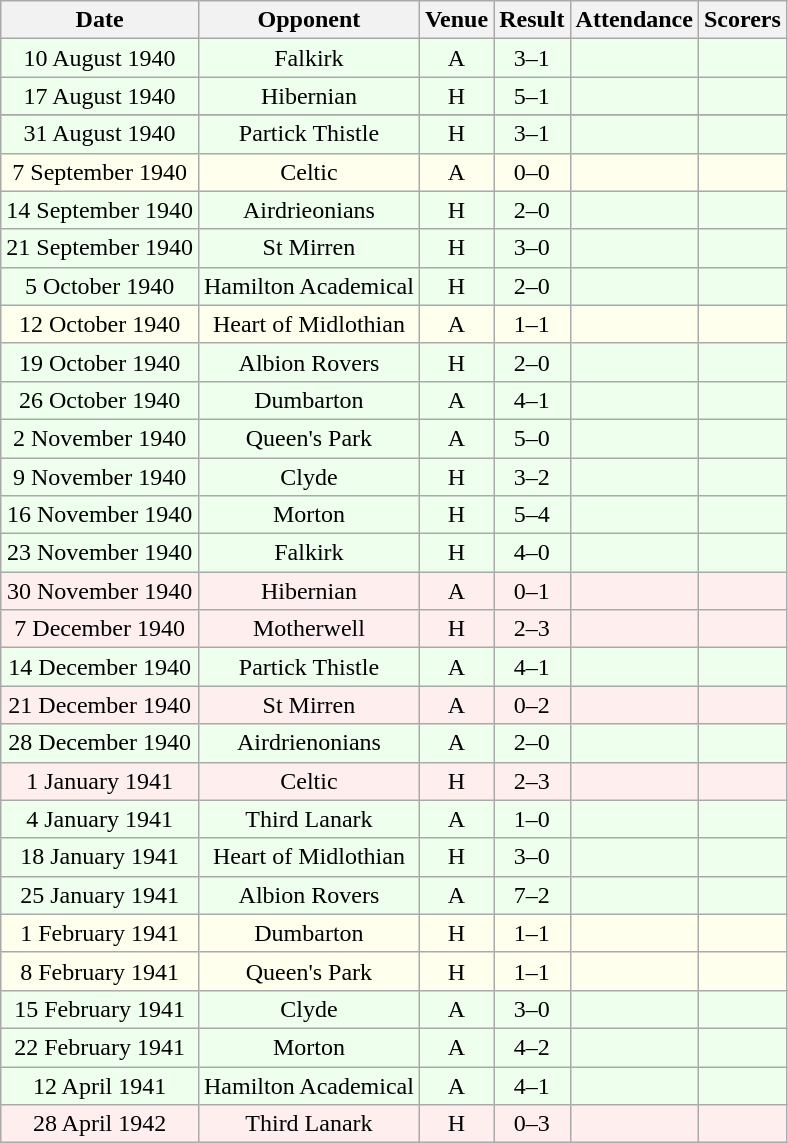<table class="wikitable sortable" style="font-size:100%; text-align:center">
<tr>
<th>Date</th>
<th>Opponent</th>
<th>Venue</th>
<th>Result</th>
<th>Attendance</th>
<th>Scorers</th>
</tr>
<tr bgcolor = "#EEFFEE">
<td>10 August 1940</td>
<td>Falkirk</td>
<td>A</td>
<td>3–1</td>
<td></td>
<td></td>
</tr>
<tr bgcolor = "#EEFFEE">
<td>17 August 1940</td>
<td>Hibernian</td>
<td>H</td>
<td>5–1</td>
<td></td>
<td></td>
</tr>
<tr bgcolor = "#EEFFEE">
</tr>
<tr>
</tr>
<tr bgcolor = "#EEFFEE">
<td>31 August 1940</td>
<td>Partick Thistle</td>
<td>H</td>
<td>3–1</td>
<td></td>
<td></td>
</tr>
<tr bgcolor = "#FFFFEE">
<td>7 September 1940</td>
<td>Celtic</td>
<td>A</td>
<td>0–0</td>
<td></td>
<td></td>
</tr>
<tr bgcolor = "#EEFFEE">
<td>14 September 1940</td>
<td>Airdrieonians</td>
<td>H</td>
<td>2–0</td>
<td></td>
<td></td>
</tr>
<tr bgcolor = "#EEFFEE">
<td>21 September 1940</td>
<td>St Mirren</td>
<td>H</td>
<td>3–0</td>
<td></td>
<td></td>
</tr>
<tr bgcolor = "#EEFFEE">
<td>5 October 1940</td>
<td>Hamilton Academical</td>
<td>H</td>
<td>2–0</td>
<td></td>
<td></td>
</tr>
<tr bgcolor = "#FFFFEE">
<td>12 October 1940</td>
<td>Heart of Midlothian</td>
<td>A</td>
<td>1–1</td>
<td></td>
<td></td>
</tr>
<tr bgcolor = "#EEFFEE">
<td>19 October 1940</td>
<td>Albion Rovers</td>
<td>H</td>
<td>2–0</td>
<td></td>
<td></td>
</tr>
<tr bgcolor = "#EEFFEE">
<td>26 October 1940</td>
<td>Dumbarton</td>
<td>A</td>
<td>4–1</td>
<td></td>
<td></td>
</tr>
<tr bgcolor = "#EEFFEE">
<td>2 November 1940</td>
<td>Queen's Park</td>
<td>A</td>
<td>5–0</td>
<td></td>
<td></td>
</tr>
<tr bgcolor = "#EEFFEE">
<td>9 November 1940</td>
<td>Clyde</td>
<td>H</td>
<td>3–2</td>
<td></td>
<td></td>
</tr>
<tr bgcolor = "#EEFFEE">
<td>16 November 1940</td>
<td>Morton</td>
<td>H</td>
<td>5–4</td>
<td></td>
<td></td>
</tr>
<tr bgcolor = "#EEFFEE">
<td>23 November 1940</td>
<td>Falkirk</td>
<td>H</td>
<td>4–0</td>
<td></td>
<td></td>
</tr>
<tr bgcolor = "#FFEEEE">
<td>30 November 1940</td>
<td>Hibernian</td>
<td>A</td>
<td>0–1</td>
<td></td>
<td></td>
</tr>
<tr bgcolor = "#FFEEEE">
<td>7 December 1940</td>
<td>Motherwell</td>
<td>H</td>
<td>2–3</td>
<td></td>
<td></td>
</tr>
<tr bgcolor = "#EEFFEE">
<td>14 December 1940</td>
<td>Partick Thistle</td>
<td>A</td>
<td>4–1</td>
<td></td>
<td></td>
</tr>
<tr bgcolor = "#FFEEEE">
<td>21 December 1940</td>
<td>St Mirren</td>
<td>A</td>
<td>0–2</td>
<td></td>
<td></td>
</tr>
<tr bgcolor = "#EEFFEE">
<td>28 December 1940</td>
<td>Airdrienonians</td>
<td>A</td>
<td>2–0</td>
<td></td>
<td></td>
</tr>
<tr bgcolor = "#FFEEEE">
<td>1 January 1941</td>
<td>Celtic</td>
<td>H</td>
<td>2–3</td>
<td></td>
<td></td>
</tr>
<tr bgcolor = "#EEFFEE">
<td>4 January 1941</td>
<td>Third Lanark</td>
<td>A</td>
<td>1–0</td>
<td></td>
<td></td>
</tr>
<tr bgcolor = "#EEFFEE">
<td>18 January 1941</td>
<td>Heart of Midlothian</td>
<td>H</td>
<td>3–0</td>
<td></td>
<td></td>
</tr>
<tr bgcolor = "#EEFFEE">
<td>25 January 1941</td>
<td>Albion Rovers</td>
<td>A</td>
<td>7–2</td>
<td></td>
<td></td>
</tr>
<tr bgcolor = "#FFFFEE">
<td>1 February 1941</td>
<td>Dumbarton</td>
<td>H</td>
<td>1–1</td>
<td></td>
<td></td>
</tr>
<tr bgcolor = "#FFFFEE">
<td>8 February 1941</td>
<td>Queen's Park</td>
<td>H</td>
<td>1–1</td>
<td></td>
<td></td>
</tr>
<tr bgcolor = "#EEFFEE">
<td>15 February 1941</td>
<td>Clyde</td>
<td>A</td>
<td>3–0</td>
<td></td>
<td></td>
</tr>
<tr bgcolor = "#EEFFEE">
<td>22 February 1941</td>
<td>Morton</td>
<td>A</td>
<td>4–2</td>
<td></td>
<td></td>
</tr>
<tr bgcolor = "#EEFFEE">
<td>12 April 1941</td>
<td>Hamilton Academical</td>
<td>A</td>
<td>4–1</td>
<td></td>
<td></td>
</tr>
<tr bgcolor = "#FFEEEE">
<td>28 April 1942</td>
<td>Third Lanark</td>
<td>H</td>
<td>0–3</td>
<td></td>
<td></td>
</tr>
</table>
